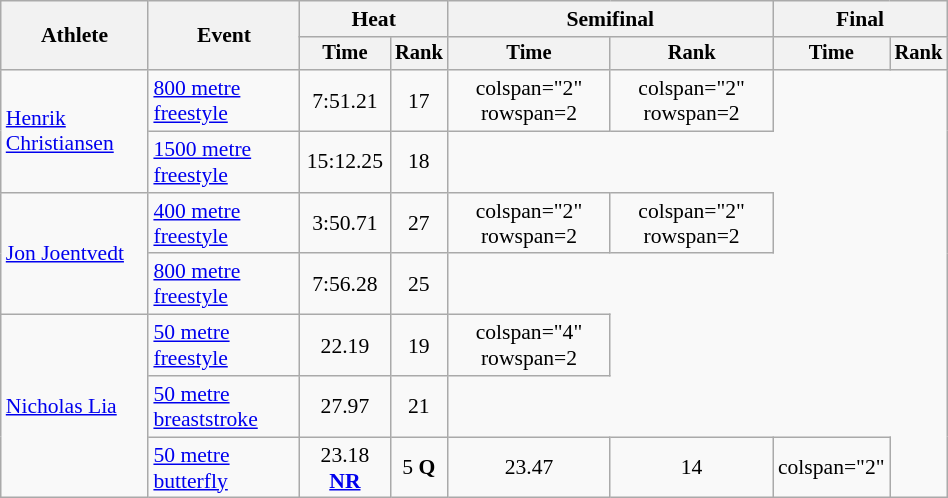<table class="wikitable" style="text-align:center; font-size:90%; width:50%;">
<tr>
<th rowspan="2">Athlete</th>
<th rowspan="2">Event</th>
<th colspan="2">Heat</th>
<th colspan="2">Semifinal</th>
<th colspan="2">Final</th>
</tr>
<tr style="font-size:95%">
<th>Time</th>
<th>Rank</th>
<th>Time</th>
<th>Rank</th>
<th>Time</th>
<th>Rank</th>
</tr>
<tr align=center>
<td align=left rowspan=2><a href='#'>Henrik Christiansen</a></td>
<td align=left><a href='#'>800 metre freestyle</a></td>
<td>7:51.21</td>
<td>17</td>
<td>colspan="2" rowspan=2 </td>
<td>colspan="2" rowspan=2 </td>
</tr>
<tr align=center>
<td align=left><a href='#'>1500 metre freestyle</a></td>
<td>15:12.25</td>
<td>18</td>
</tr>
<tr align=center>
<td align=left rowspan="2"><a href='#'>Jon Joentvedt</a></td>
<td align=left><a href='#'>400 metre freestyle</a></td>
<td>3:50.71</td>
<td>27</td>
<td>colspan="2" rowspan=2 </td>
<td>colspan="2" rowspan=2 </td>
</tr>
<tr align=center>
<td align=left><a href='#'>800 metre freestyle</a></td>
<td>7:56.28</td>
<td>25</td>
</tr>
<tr align=center>
<td align=left rowspan="3"><a href='#'>Nicholas Lia</a></td>
<td align=left><a href='#'>50 metre freestyle</a></td>
<td>22.19</td>
<td>19</td>
<td>colspan="4" rowspan=2 </td>
</tr>
<tr align=center>
<td align=left><a href='#'>50 metre breaststroke</a></td>
<td>27.97</td>
<td>21</td>
</tr>
<tr align=center>
<td align=left><a href='#'>50 metre butterfly</a></td>
<td>23.18 <strong><a href='#'>NR</a></strong></td>
<td>5 <strong>Q</strong></td>
<td>23.47</td>
<td>14</td>
<td>colspan="2" </td>
</tr>
</table>
